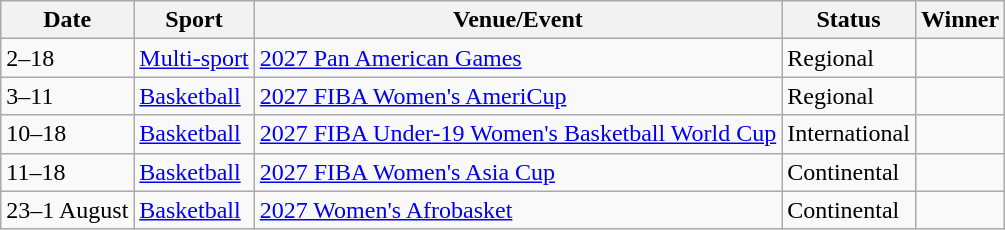<table class="wikitable source">
<tr>
<th>Date</th>
<th>Sport</th>
<th>Venue/Event</th>
<th>Status</th>
<th>Winner</th>
</tr>
<tr>
<td>2–18</td>
<td><a href='#'>Multi-sport</a></td>
<td> <a href='#'>2027 Pan American Games</a></td>
<td>Regional</td>
<td></td>
</tr>
<tr>
<td>3–11</td>
<td><a href='#'>Basketball</a></td>
<td> <a href='#'>2027 FIBA Women's AmeriCup</a></td>
<td>Regional</td>
<td></td>
</tr>
<tr>
<td>10–18</td>
<td><a href='#'>Basketball</a></td>
<td> <a href='#'>2027 FIBA Under-19 Women's Basketball World Cup</a></td>
<td>International</td>
<td></td>
</tr>
<tr>
<td>11–18</td>
<td><a href='#'>Basketball</a></td>
<td> <a href='#'>2027 FIBA Women's Asia Cup</a></td>
<td>Continental</td>
<td></td>
</tr>
<tr>
<td>23–1 August</td>
<td><a href='#'>Basketball</a></td>
<td> <a href='#'>2027 Women's Afrobasket</a></td>
<td>Continental</td>
<td></td>
</tr>
</table>
